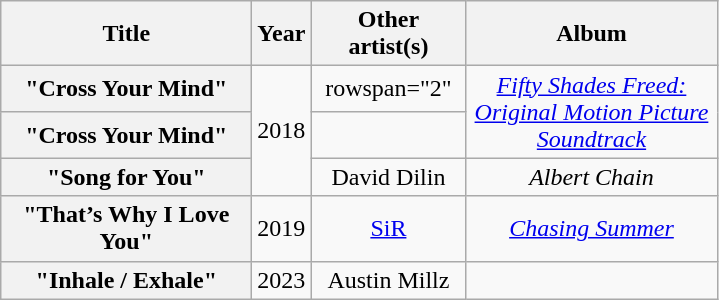<table class="wikitable plainrowheaders" style="text-align:center;">
<tr>
<th scope="col" style="width:10em;">Title</th>
<th scope="col" style="width:1em;">Year</th>
<th scope="col" style="width:6em;">Other artist(s)</th>
<th scope="col" style="width:10em;">Album</th>
</tr>
<tr>
<th scope="row">"Cross Your Mind"</th>
<td rowspan="3">2018</td>
<td>rowspan="2" </td>
<td rowspan="2"><em><a href='#'>Fifty Shades Freed: Original Motion Picture Soundtrack</a></em></td>
</tr>
<tr>
<th scope="row">"Cross Your Mind" </th>
</tr>
<tr>
<th scope="row">"Song for You"</th>
<td>David Dilin</td>
<td><em>Albert Chain</em></td>
</tr>
<tr>
<th scope="row">"That’s Why I Love You"</th>
<td>2019</td>
<td><a href='#'>SiR</a></td>
<td><em><a href='#'>Chasing Summer</a></em></td>
</tr>
<tr>
<th scope="row">"Inhale / Exhale"</th>
<td>2023</td>
<td>Austin Millz</td>
<td></td>
</tr>
</table>
